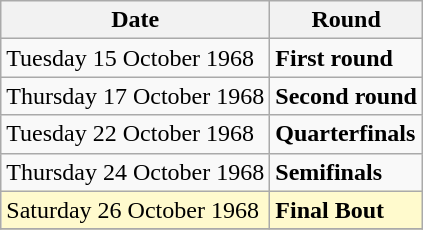<table class="wikitable">
<tr>
<th>Date</th>
<th>Round</th>
</tr>
<tr>
<td>Tuesday 15 October 1968</td>
<td><strong>First round</strong></td>
</tr>
<tr>
<td>Thursday 17 October 1968</td>
<td><strong>Second round</strong></td>
</tr>
<tr>
<td>Tuesday 22 October 1968</td>
<td><strong>Quarterfinals</strong></td>
</tr>
<tr>
<td>Thursday 24 October 1968</td>
<td><strong>Semifinals</strong></td>
</tr>
<tr>
<td style=background:lemonchiffon>Saturday 26 October 1968</td>
<td style=background:lemonchiffon><strong>Final Bout</strong></td>
</tr>
<tr>
</tr>
</table>
